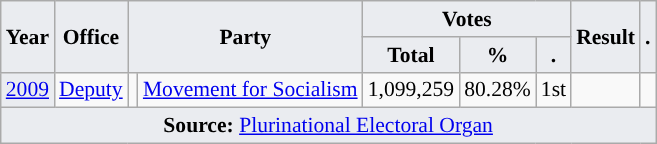<table class="wikitable" style="font-size:90%; text-align:center;">
<tr>
<th style="background-color:#EAECF0;" rowspan=2>Year</th>
<th style="background-color:#EAECF0;" rowspan=2>Office</th>
<th style="background-color:#EAECF0;" colspan=2 rowspan=2>Party</th>
<th style="background-color:#EAECF0;" colspan=3>Votes</th>
<th style="background-color:#EAECF0;" rowspan=2>Result</th>
<th style="background-color:#EAECF0;" rowspan=2>.</th>
</tr>
<tr>
<th style="background-color:#EAECF0;">Total</th>
<th style="background-color:#EAECF0;">%</th>
<th style="background-color:#EAECF0;">.</th>
</tr>
<tr>
<td style="background-color:#EAECF0;"><a href='#'>2009</a></td>
<td><a href='#'>Deputy</a></td>
<td style="background-color:"></td>
<td><a href='#'>Movement for Socialism</a></td>
<td>1,099,259</td>
<td>80.28%</td>
<td>1st</td>
<td></td>
<td></td>
</tr>
<tr>
<td style="background-color:#EAECF0;" colspan=9><strong>Source:</strong> <a href='#'>Plurinational Electoral Organ</a>  </td>
</tr>
</table>
